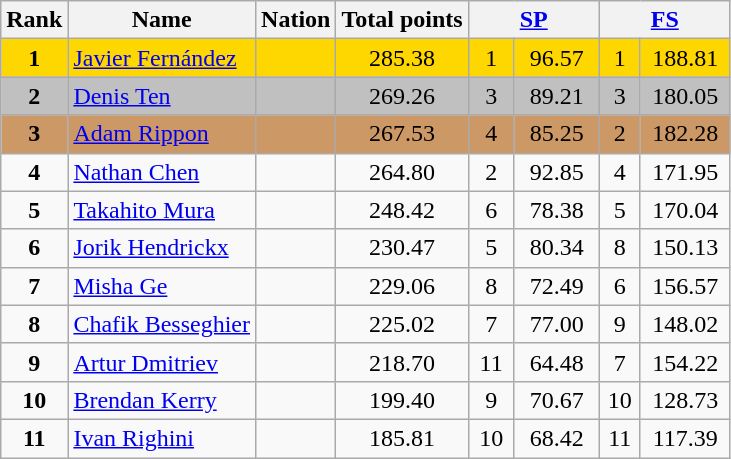<table class="wikitable sortable">
<tr>
<th>Rank</th>
<th>Name</th>
<th>Nation</th>
<th>Total points</th>
<th colspan="2" width="80px"><a href='#'>SP</a></th>
<th colspan="2" width="80px"><a href='#'>FS</a></th>
</tr>
<tr bgcolor="gold">
<td align="center"><strong>1</strong></td>
<td><a href='#'>Javier Fernández</a></td>
<td></td>
<td align="center">285.38</td>
<td align="center">1</td>
<td align="center">96.57</td>
<td align="center">1</td>
<td align="center">188.81</td>
</tr>
<tr bgcolor="silver">
<td align="center"><strong>2</strong></td>
<td><a href='#'>Denis Ten</a></td>
<td></td>
<td align="center">269.26</td>
<td align="center">3</td>
<td align="center">89.21</td>
<td align="center">3</td>
<td align="center">180.05</td>
</tr>
<tr bgcolor="cc9966">
<td align="center"><strong>3</strong></td>
<td><a href='#'>Adam Rippon</a></td>
<td></td>
<td align="center">267.53</td>
<td align="center">4</td>
<td align="center">85.25</td>
<td align="center">2</td>
<td align="center">182.28</td>
</tr>
<tr>
<td align="center"><strong>4</strong></td>
<td><a href='#'>Nathan Chen</a></td>
<td></td>
<td align="center">264.80</td>
<td align="center">2</td>
<td align="center">92.85</td>
<td align="center">4</td>
<td align="center">171.95</td>
</tr>
<tr>
<td align="center"><strong>5</strong></td>
<td><a href='#'>Takahito Mura</a></td>
<td></td>
<td align="center">248.42</td>
<td align="center">6</td>
<td align="center">78.38</td>
<td align="center">5</td>
<td align="center">170.04</td>
</tr>
<tr>
<td align="center"><strong>6</strong></td>
<td><a href='#'>Jorik Hendrickx</a></td>
<td></td>
<td align="center">230.47</td>
<td align="center">5</td>
<td align="center">80.34</td>
<td align="center">8</td>
<td align="center">150.13</td>
</tr>
<tr>
<td align="center"><strong>7</strong></td>
<td><a href='#'>Misha Ge</a></td>
<td></td>
<td align="center">229.06</td>
<td align="center">8</td>
<td align="center">72.49</td>
<td align="center">6</td>
<td align="center">156.57</td>
</tr>
<tr>
<td align="center"><strong>8</strong></td>
<td><a href='#'>Chafik Besseghier</a></td>
<td></td>
<td align="center">225.02</td>
<td align="center">7</td>
<td align="center">77.00</td>
<td align="center">9</td>
<td align="center">148.02</td>
</tr>
<tr>
<td align="center"><strong>9</strong></td>
<td><a href='#'>Artur Dmitriev</a></td>
<td></td>
<td align="center">218.70</td>
<td align="center">11</td>
<td align="center">64.48</td>
<td align="center">7</td>
<td align="center">154.22</td>
</tr>
<tr>
<td align="center"><strong>10</strong></td>
<td><a href='#'>Brendan Kerry</a></td>
<td></td>
<td align="center">199.40</td>
<td align="center">9</td>
<td align="center">70.67</td>
<td align="center">10</td>
<td align="center">128.73</td>
</tr>
<tr>
<td align="center"><strong>11</strong></td>
<td><a href='#'>Ivan Righini</a></td>
<td></td>
<td align="center">185.81</td>
<td align="center">10</td>
<td align="center">68.42</td>
<td align="center">11</td>
<td align="center">117.39</td>
</tr>
</table>
